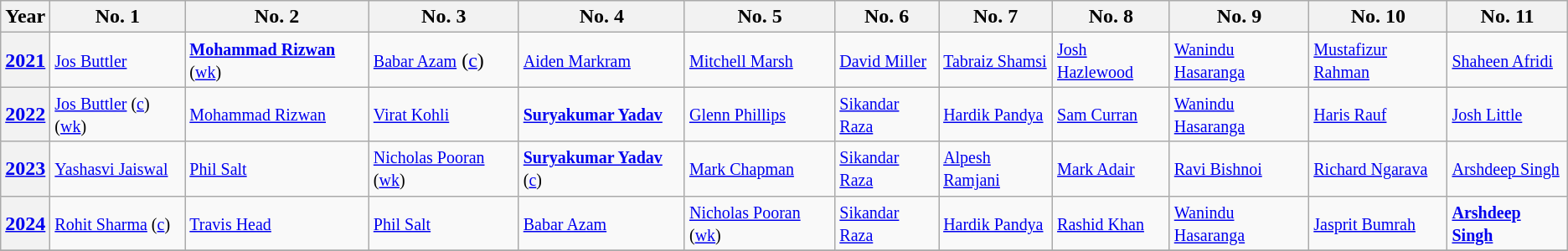<table class="wikitable">
<tr>
<th>Year</th>
<th>No. 1</th>
<th>No. 2</th>
<th>No. 3</th>
<th>No. 4</th>
<th>No. 5</th>
<th>No. 6</th>
<th>No. 7</th>
<th>No. 8</th>
<th>No. 9</th>
<th>No. 10</th>
<th>No. 11</th>
</tr>
<tr>
<th><a href='#'>2021</a></th>
<td><small> <a href='#'>Jos Buttler</a></small></td>
<td><small> <a href='#'><strong>Mohammad Rizwan</strong></a> (<a href='#'>wk</a>)</small></td>
<td><small> <a href='#'>Babar Azam</a></small> (<a href='#'>c</a>)</td>
<td><small> <a href='#'>Aiden Markram</a></small></td>
<td><small> <a href='#'>Mitchell Marsh</a></small></td>
<td><small> <a href='#'>David Miller</a></small></td>
<td><small> <a href='#'>Tabraiz Shamsi</a></small></td>
<td><small> <a href='#'>Josh Hazlewood</a></small></td>
<td><small> <a href='#'>Wanindu Hasaranga</a></small></td>
<td><small> <a href='#'>Mustafizur Rahman</a></small></td>
<td><small> <a href='#'>Shaheen Afridi</a></small></td>
</tr>
<tr>
<th><a href='#'>2022</a></th>
<td><small> <a href='#'>Jos Buttler</a> (<a href='#'>c</a>) (<a href='#'>wk</a>)</small></td>
<td><small> <a href='#'>Mohammad Rizwan</a></small></td>
<td><small> <a href='#'>Virat Kohli</a></small></td>
<td><small> <strong><a href='#'>Suryakumar Yadav</a></strong></small></td>
<td><small> <a href='#'>Glenn Phillips</a></small></td>
<td><small> <a href='#'>Sikandar Raza</a></small></td>
<td><small> <a href='#'>Hardik Pandya</a></small></td>
<td><small> <a href='#'>Sam Curran</a></small></td>
<td><small> <a href='#'>Wanindu Hasaranga</a></small></td>
<td><small> <a href='#'>Haris Rauf</a></small></td>
<td><small> <a href='#'>Josh Little</a></small></td>
</tr>
<tr>
<th><a href='#'>2023</a></th>
<td><small> <a href='#'>Yashasvi Jaiswal</a></small></td>
<td><small> <a href='#'>Phil Salt</a></small></td>
<td><small> <a href='#'>Nicholas Pooran</a> (<a href='#'>wk</a>)</small></td>
<td><small> <strong><a href='#'>Suryakumar Yadav</a></strong> (<a href='#'>c</a>)</small></td>
<td><small> <a href='#'>Mark Chapman</a></small></td>
<td><small> <a href='#'>Sikandar Raza</a></small></td>
<td><small> <a href='#'>Alpesh Ramjani</a></small></td>
<td><small> <a href='#'>Mark Adair</a></small></td>
<td><small> <a href='#'>Ravi Bishnoi</a></small></td>
<td><small> <a href='#'>Richard Ngarava</a></small></td>
<td><small> <a href='#'>Arshdeep Singh</a></small></td>
</tr>
<tr>
<th><a href='#'>2024</a></th>
<td><small> <a href='#'>Rohit Sharma</a> (<a href='#'>c</a>)</small></td>
<td><small> <a href='#'>Travis Head</a></small></td>
<td><small> <a href='#'>Phil Salt</a></small></td>
<td><small> <a href='#'>Babar Azam</a></small></td>
<td><small> <a href='#'>Nicholas Pooran</a> (<a href='#'>wk</a>)</small></td>
<td><small> <a href='#'>Sikandar Raza</a></small></td>
<td><small> <a href='#'>Hardik Pandya</a></small></td>
<td><small> <a href='#'>Rashid Khan</a></small></td>
<td><small> <a href='#'>Wanindu Hasaranga</a></small></td>
<td><small> <a href='#'>Jasprit Bumrah</a></small></td>
<td><small> <strong><a href='#'>Arshdeep Singh</a></strong></small></td>
</tr>
<tr>
</tr>
</table>
